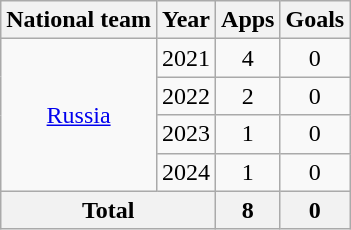<table class=wikitable style=text-align:center>
<tr>
<th>National team</th>
<th>Year</th>
<th>Apps</th>
<th>Goals</th>
</tr>
<tr>
<td rowspan="4"><a href='#'>Russia</a></td>
<td>2021</td>
<td>4</td>
<td>0</td>
</tr>
<tr>
<td>2022</td>
<td>2</td>
<td>0</td>
</tr>
<tr>
<td>2023</td>
<td>1</td>
<td>0</td>
</tr>
<tr>
<td>2024</td>
<td>1</td>
<td>0</td>
</tr>
<tr>
<th colspan="2">Total</th>
<th>8</th>
<th>0</th>
</tr>
</table>
